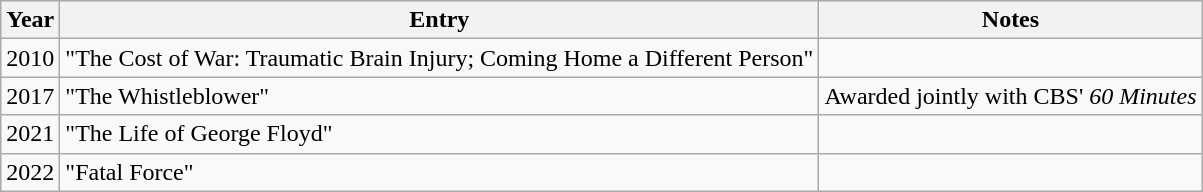<table class="wikitable">
<tr>
<th>Year</th>
<th>Entry</th>
<th>Notes</th>
</tr>
<tr>
<td>2010</td>
<td>"The Cost of War: Traumatic Brain Injury; Coming Home a Different Person"</td>
<td></td>
</tr>
<tr>
<td>2017</td>
<td>"The Whistleblower"</td>
<td>Awarded jointly with CBS' <em>60 Minutes</em></td>
</tr>
<tr>
<td>2021</td>
<td>"The Life of George Floyd"</td>
<td></td>
</tr>
<tr>
<td>2022</td>
<td>"Fatal Force"</td>
<td></td>
</tr>
</table>
